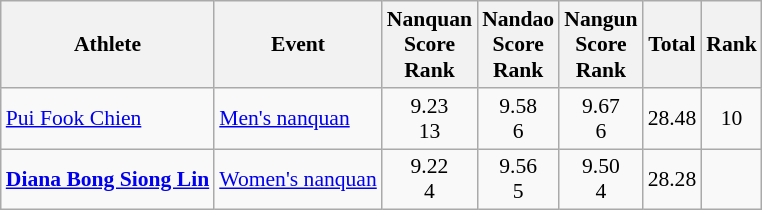<table class="wikitable" style="text-align:center; font-size:90%">
<tr>
<th>Athlete</th>
<th>Event</th>
<th>Nanquan<br>Score<br>Rank</th>
<th>Nandao<br>Score<br>Rank</th>
<th>Nangun<br>Score<br>Rank</th>
<th>Total</th>
<th>Rank</th>
</tr>
<tr>
<td align=left><a href='#'>Pui Fook Chien</a></td>
<td align=left><a href='#'>Men's nanquan</a></td>
<td>9.23<br>13</td>
<td>9.58<br>6</td>
<td>9.67<br>6</td>
<td>28.48</td>
<td>10</td>
</tr>
<tr>
<td align=left><strong><a href='#'>Diana Bong Siong Lin</a></strong></td>
<td align=left><a href='#'>Women's nanquan</a></td>
<td>9.22<br>4</td>
<td>9.56<br>5</td>
<td>9.50<br>4</td>
<td>28.28</td>
<td></td>
</tr>
</table>
